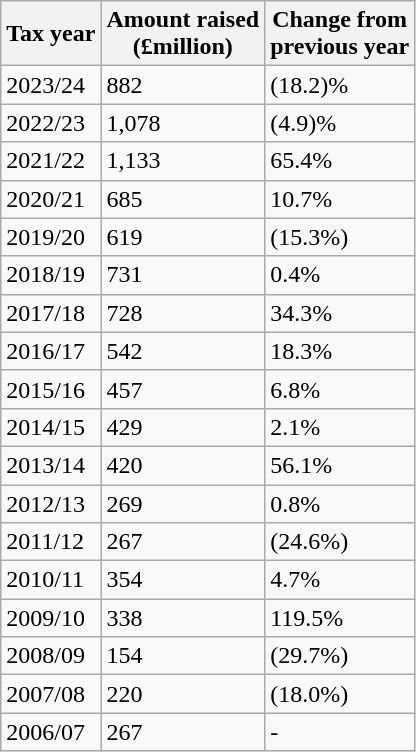<table class="wikitable">
<tr>
<th>Tax year</th>
<th>Amount raised <br>(£million)</th>
<th>Change from <br>previous year</th>
</tr>
<tr>
<td>2023/24</td>
<td>882</td>
<td>(18.2)%</td>
</tr>
<tr>
<td>2022/23</td>
<td>1,078</td>
<td>(4.9)%</td>
</tr>
<tr>
<td>2021/22</td>
<td>1,133</td>
<td>65.4%</td>
</tr>
<tr>
<td>2020/21</td>
<td>685</td>
<td>10.7%</td>
</tr>
<tr>
<td>2019/20</td>
<td>619</td>
<td>(15.3%)</td>
</tr>
<tr>
<td>2018/19</td>
<td>731</td>
<td>0.4%</td>
</tr>
<tr>
<td>2017/18</td>
<td>728</td>
<td>34.3%</td>
</tr>
<tr>
<td>2016/17</td>
<td>542</td>
<td>18.3%</td>
</tr>
<tr>
<td>2015/16</td>
<td>457</td>
<td>6.8%</td>
</tr>
<tr>
<td>2014/15</td>
<td>429</td>
<td>2.1%</td>
</tr>
<tr>
<td>2013/14</td>
<td>420</td>
<td>56.1%</td>
</tr>
<tr>
<td>2012/13</td>
<td>269</td>
<td>0.8%</td>
</tr>
<tr>
<td>2011/12</td>
<td>267</td>
<td>(24.6%)</td>
</tr>
<tr>
<td>2010/11</td>
<td>354</td>
<td>4.7%</td>
</tr>
<tr>
<td>2009/10</td>
<td>338</td>
<td>119.5%</td>
</tr>
<tr>
<td>2008/09</td>
<td>154</td>
<td>(29.7%)</td>
</tr>
<tr>
<td>2007/08</td>
<td>220</td>
<td>(18.0%)</td>
</tr>
<tr>
<td>2006/07</td>
<td>267</td>
<td>-</td>
</tr>
</table>
